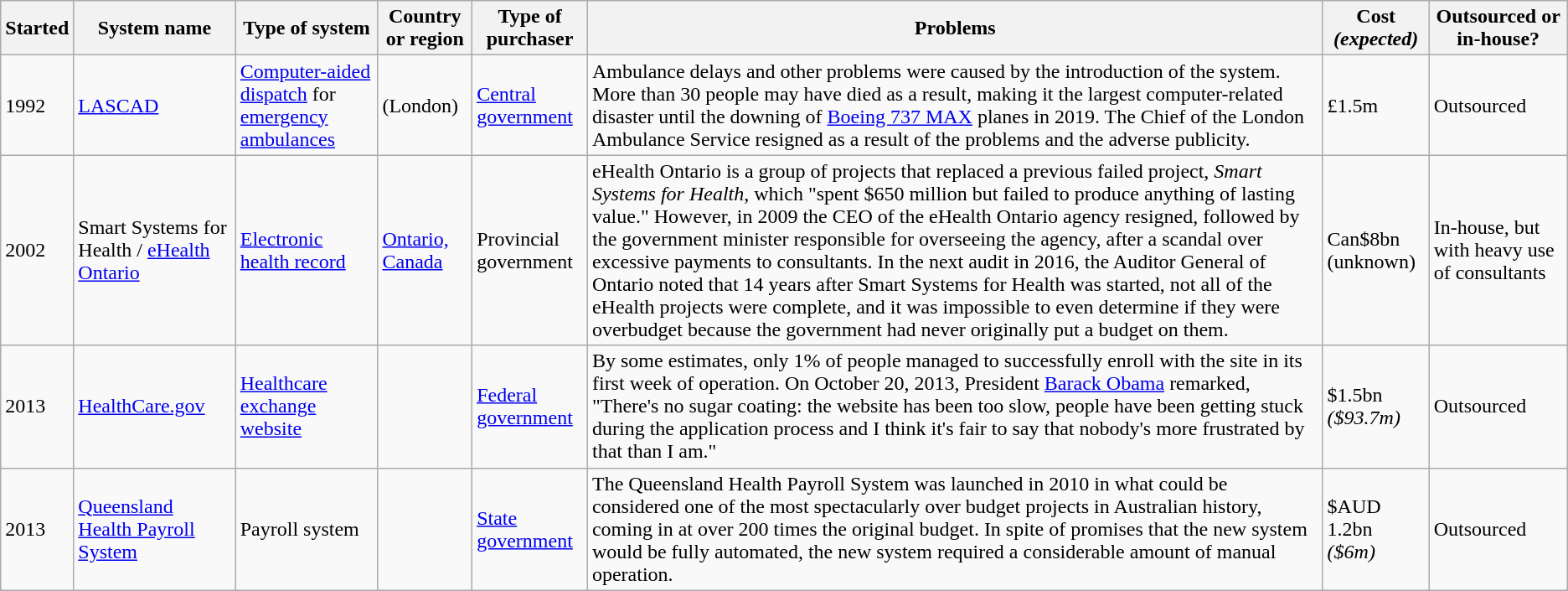<table class="wikitable">
<tr>
<th>Started</th>
<th>System name</th>
<th>Type of system</th>
<th>Country or region</th>
<th>Type of purchaser</th>
<th>Problems</th>
<th>Cost <em>(expected)</em></th>
<th>Outsourced or in-house?</th>
</tr>
<tr>
<td>1992</td>
<td><a href='#'>LASCAD</a></td>
<td><a href='#'>Computer-aided dispatch</a> for <a href='#'>emergency ambulances</a></td>
<td> (London)</td>
<td><a href='#'>Central government</a></td>
<td>Ambulance delays and other problems were caused by the introduction of the system. More than 30 people may have died as a result, making it the largest computer-related disaster until the downing of <a href='#'>Boeing 737 MAX</a> planes in 2019. The Chief of the London Ambulance Service resigned as a result of the problems and the adverse publicity.</td>
<td>£1.5m</td>
<td>Outsourced</td>
</tr>
<tr>
<td>2002</td>
<td>Smart Systems for Health / <a href='#'>eHealth Ontario</a></td>
<td><a href='#'>Electronic health record</a></td>
<td><a href='#'>Ontario, Canada</a></td>
<td>Provincial government</td>
<td>eHealth Ontario is a group of projects that replaced a previous failed project, <em>Smart Systems for Health</em>, which "spent $650 million but failed to produce anything of lasting value." However, in 2009 the CEO of the eHealth Ontario agency resigned, followed by the government minister responsible for overseeing the agency, after a scandal over excessive payments to consultants. In the next audit in 2016, the Auditor General of Ontario noted that 14 years after Smart Systems for Health was started, not all of the eHealth projects were complete, and it was impossible to even determine if they were overbudget because the government had never originally put a budget on them.</td>
<td>Can$8bn (unknown)</td>
<td>In-house, but with heavy use of consultants</td>
</tr>
<tr>
<td>2013</td>
<td><a href='#'>HealthCare.gov</a></td>
<td><a href='#'>Healthcare exchange</a> <a href='#'>website</a></td>
<td></td>
<td><a href='#'>Federal government</a></td>
<td>By some estimates, only 1% of people managed to successfully enroll with the site in its first week of operation. On October 20, 2013, President <a href='#'>Barack Obama</a> remarked, "There's no sugar coating: the website has been too slow, people have been getting stuck during the application process and I think it's fair to say that nobody's more frustrated by that than I am."</td>
<td>$1.5bn <em>($93.7m)</em></td>
<td>Outsourced</td>
</tr>
<tr>
<td>2013</td>
<td><a href='#'>Queensland Health Payroll System</a></td>
<td>Payroll system</td>
<td></td>
<td><a href='#'>State government</a></td>
<td>The Queensland Health Payroll System was launched in 2010 in what could be considered one of the most spectacularly over budget projects in Australian history, coming in at over 200 times the original budget. In spite of promises that the new system would be fully automated, the new system required a considerable amount of manual operation.</td>
<td>$AUD 1.2bn <em>($6m)</em></td>
<td>Outsourced</td>
</tr>
</table>
